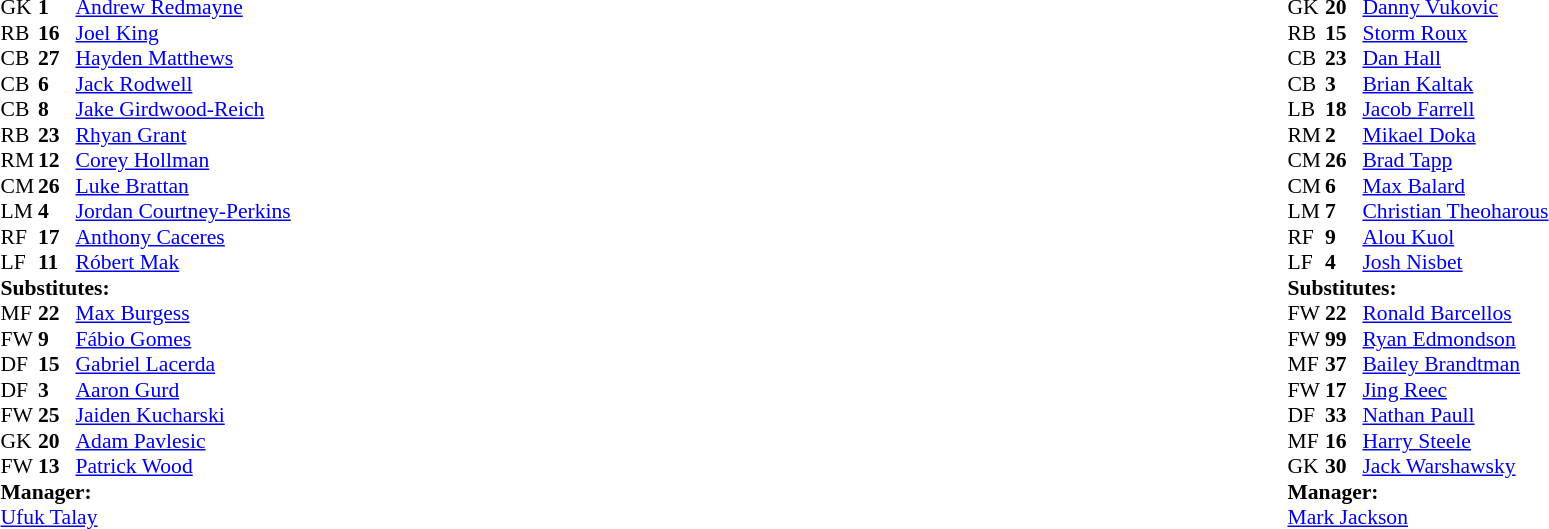<table width="100%">
<tr>
<td valign="top" width="40%"><br><table style="font-size:90%" cellspacing="0" cellpadding="0">
<tr>
<th width=25></th>
<th width=25></th>
</tr>
<tr>
<td>GK</td>
<td><strong>1</strong></td>
<td> <a href='#'>Andrew Redmayne</a></td>
</tr>
<tr>
<td>RB</td>
<td><strong>16</strong></td>
<td> <a href='#'>Joel King</a></td>
</tr>
<tr>
<td>CB</td>
<td><strong>27</strong></td>
<td> <a href='#'>Hayden Matthews</a></td>
</tr>
<tr>
<td>CB</td>
<td><strong>6</strong></td>
<td> <a href='#'>Jack Rodwell</a></td>
<td></td>
</tr>
<tr>
<td>CB</td>
<td><strong>8</strong></td>
<td> <a href='#'>Jake Girdwood-Reich</a></td>
<td></td>
<td></td>
</tr>
<tr>
<td>RB</td>
<td><strong>23</strong></td>
<td> <a href='#'>Rhyan Grant</a></td>
</tr>
<tr>
<td>RM</td>
<td><strong>12</strong></td>
<td> <a href='#'>Corey Hollman</a></td>
<td></td>
</tr>
<tr>
<td>CM</td>
<td><strong>26</strong></td>
<td> <a href='#'>Luke Brattan</a></td>
</tr>
<tr>
<td>LM</td>
<td><strong>4</strong></td>
<td> <a href='#'>Jordan Courtney-Perkins</a></td>
<td></td>
<td></td>
</tr>
<tr>
<td>RF</td>
<td><strong>17</strong></td>
<td> <a href='#'>Anthony Caceres</a></td>
</tr>
<tr>
<td>LF</td>
<td><strong>11</strong></td>
<td> <a href='#'>Róbert Mak</a></td>
<td></td>
<td></td>
</tr>
<tr>
<td colspan=3><strong>Substitutes:</strong></td>
</tr>
<tr>
<td>MF</td>
<td><strong>22</strong></td>
<td> <a href='#'>Max Burgess</a></td>
<td></td>
<td></td>
<td></td>
</tr>
<tr>
<td>FW</td>
<td><strong>9</strong></td>
<td> <a href='#'>Fábio Gomes</a></td>
<td></td>
<td></td>
</tr>
<tr>
<td>DF</td>
<td><strong>15</strong></td>
<td> <a href='#'>Gabriel Lacerda</a></td>
<td></td>
<td></td>
</tr>
<tr>
<td>DF</td>
<td><strong>3</strong></td>
<td> <a href='#'>Aaron Gurd</a></td>
<td></td>
<td></td>
</tr>
<tr>
<td>FW</td>
<td><strong>25</strong></td>
<td> <a href='#'>Jaiden Kucharski</a></td>
</tr>
<tr>
<td>GK</td>
<td><strong>20</strong></td>
<td> <a href='#'>Adam Pavlesic</a></td>
</tr>
<tr>
<td>FW</td>
<td><strong>13</strong></td>
<td> <a href='#'>Patrick Wood</a></td>
</tr>
<tr>
<td colspan=3><strong>Manager:</strong></td>
</tr>
<tr>
<td colspan=3> <a href='#'>Ufuk Talay</a></td>
</tr>
</table>
</td>
<td valign="top"></td>
<td valign="top" width="50%"><br><table style="font-size:90%; margin:auto" cellspacing="0" cellpadding="0">
<tr>
<th width=25></th>
<th width=25></th>
</tr>
<tr>
<td>GK</td>
<td><strong>20</strong></td>
<td> <a href='#'>Danny Vukovic</a></td>
</tr>
<tr>
<td>RB</td>
<td><strong>15</strong></td>
<td> <a href='#'>Storm Roux</a></td>
</tr>
<tr>
<td>CB</td>
<td><strong>23</strong></td>
<td> <a href='#'>Dan Hall</a></td>
</tr>
<tr>
<td>CB</td>
<td><strong>3</strong></td>
<td> <a href='#'>Brian Kaltak</a></td>
</tr>
<tr>
<td>LB</td>
<td><strong>18</strong></td>
<td> <a href='#'>Jacob Farrell</a></td>
</tr>
<tr>
<td>RM</td>
<td><strong>2</strong></td>
<td> <a href='#'>Mikael Doka</a></td>
</tr>
<tr>
<td>CM</td>
<td><strong>26</strong></td>
<td> <a href='#'>Brad Tapp</a></td>
<td></td>
<td></td>
</tr>
<tr>
<td>CM</td>
<td><strong>6</strong></td>
<td> <a href='#'>Max Balard</a></td>
</tr>
<tr>
<td>LM</td>
<td><strong>7</strong></td>
<td> <a href='#'>Christian Theoharous</a></td>
<td></td>
<td></td>
</tr>
<tr>
<td>RF</td>
<td><strong>9</strong></td>
<td> <a href='#'>Alou Kuol</a></td>
<td></td>
<td></td>
</tr>
<tr>
<td>LF</td>
<td><strong>4</strong></td>
<td> <a href='#'>Josh Nisbet</a></td>
</tr>
<tr>
<td colspan=3><strong>Substitutes:</strong></td>
</tr>
<tr>
<td>FW</td>
<td><strong>22</strong></td>
<td> <a href='#'>Ronald Barcellos</a></td>
<td></td>
<td></td>
</tr>
<tr>
<td>FW</td>
<td><strong>99</strong></td>
<td> <a href='#'>Ryan Edmondson</a></td>
<td></td>
<td></td>
</tr>
<tr>
<td>MF</td>
<td><strong>37</strong></td>
<td> <a href='#'>Bailey Brandtman</a></td>
<td></td>
<td></td>
</tr>
<tr>
<td>FW</td>
<td><strong>17</strong></td>
<td> <a href='#'>Jing Reec</a></td>
</tr>
<tr>
<td>DF</td>
<td><strong>33</strong></td>
<td> <a href='#'>Nathan Paull</a></td>
</tr>
<tr>
<td>MF</td>
<td><strong>16</strong></td>
<td> <a href='#'>Harry Steele</a></td>
</tr>
<tr>
<td>GK</td>
<td><strong>30</strong></td>
<td> <a href='#'>Jack Warshawsky</a></td>
</tr>
<tr>
<td colspan=3><strong>Manager:</strong></td>
</tr>
<tr>
<td colspan=3> <a href='#'>Mark Jackson</a></td>
</tr>
</table>
</td>
</tr>
</table>
